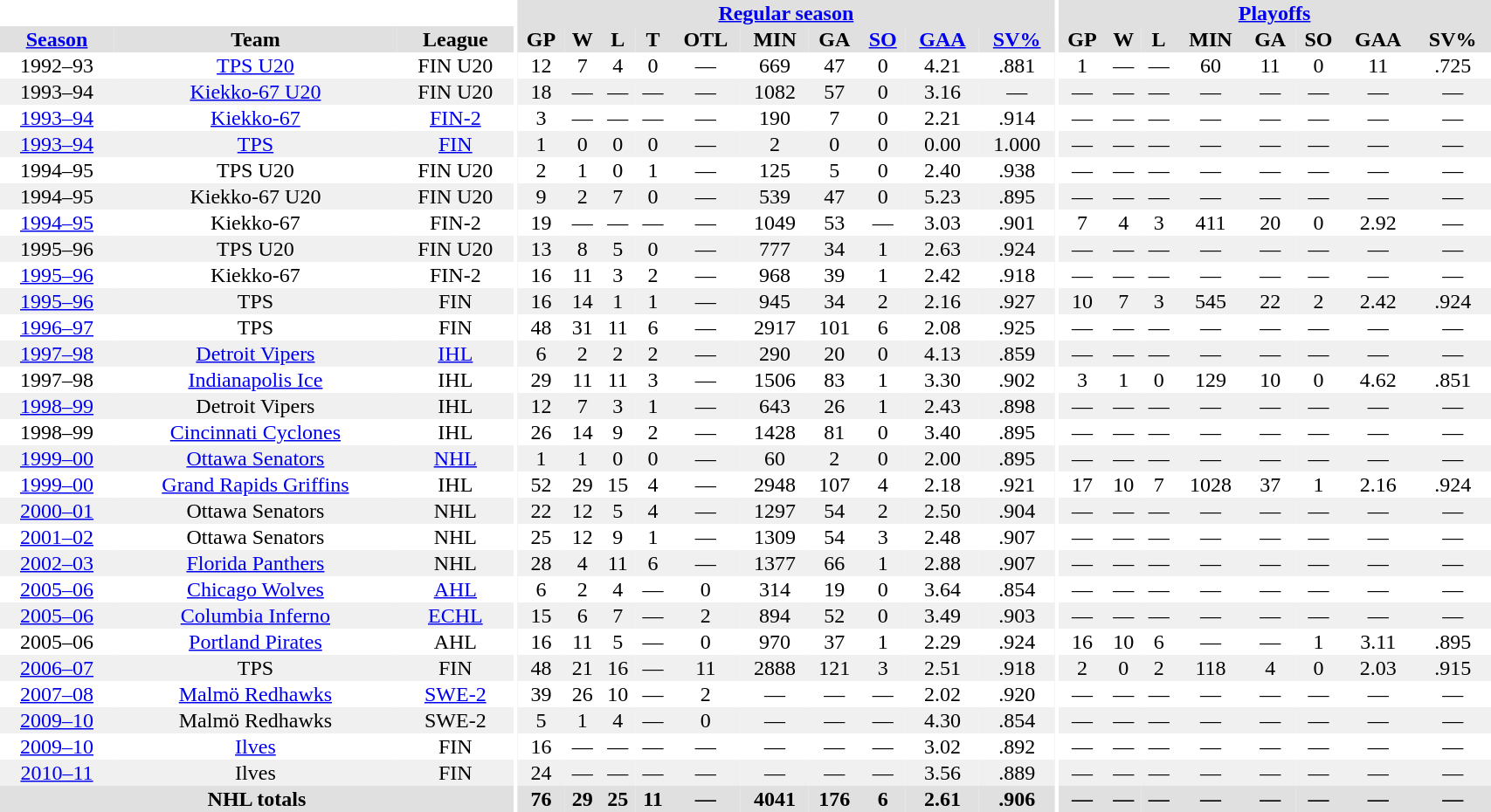<table border="0" cellpadding="1" cellspacing="0" style="width:90%; text-align:center;">
<tr bgcolor="#e0e0e0">
<th colspan="3" bgcolor="#ffffff"></th>
<th rowspan="99" bgcolor="#ffffff"></th>
<th colspan="10" bgcolor="#e0e0e0"><a href='#'>Regular season</a></th>
<th rowspan="99" bgcolor="#ffffff"></th>
<th colspan="8" bgcolor="#e0e0e0"><a href='#'>Playoffs</a></th>
</tr>
<tr bgcolor="#e0e0e0">
<th><a href='#'>Season</a></th>
<th>Team</th>
<th>League</th>
<th>GP</th>
<th>W</th>
<th>L</th>
<th>T</th>
<th>OTL</th>
<th>MIN</th>
<th>GA</th>
<th><a href='#'>SO</a></th>
<th><a href='#'>GAA</a></th>
<th><a href='#'>SV%</a></th>
<th>GP</th>
<th>W</th>
<th>L</th>
<th>MIN</th>
<th>GA</th>
<th>SO</th>
<th>GAA</th>
<th>SV%</th>
</tr>
<tr>
<td>1992–93</td>
<td><a href='#'>TPS U20</a></td>
<td>FIN U20</td>
<td>12</td>
<td>7</td>
<td>4</td>
<td>0</td>
<td>—</td>
<td>669</td>
<td>47</td>
<td>0</td>
<td>4.21</td>
<td>.881</td>
<td>1</td>
<td>—</td>
<td>—</td>
<td>60</td>
<td>11</td>
<td>0</td>
<td>11</td>
<td>.725</td>
</tr>
<tr bgcolor="#f0f0f0">
<td>1993–94</td>
<td><a href='#'>Kiekko-67 U20</a></td>
<td>FIN U20</td>
<td>18</td>
<td>—</td>
<td>—</td>
<td>—</td>
<td>—</td>
<td>1082</td>
<td>57</td>
<td>0</td>
<td>3.16</td>
<td>—</td>
<td>—</td>
<td>—</td>
<td>—</td>
<td>—</td>
<td>—</td>
<td>—</td>
<td>—</td>
<td>—</td>
</tr>
<tr>
<td><a href='#'>1993–94</a></td>
<td><a href='#'>Kiekko-67</a></td>
<td><a href='#'>FIN-2</a></td>
<td>3</td>
<td>—</td>
<td>—</td>
<td>—</td>
<td>—</td>
<td>190</td>
<td>7</td>
<td>0</td>
<td>2.21</td>
<td>.914</td>
<td>—</td>
<td>—</td>
<td>—</td>
<td>—</td>
<td>—</td>
<td>—</td>
<td>—</td>
<td>—</td>
</tr>
<tr bgcolor="#f0f0f0">
<td><a href='#'>1993–94</a></td>
<td><a href='#'>TPS</a></td>
<td><a href='#'>FIN</a></td>
<td>1</td>
<td>0</td>
<td>0</td>
<td>0</td>
<td>—</td>
<td>2</td>
<td>0</td>
<td>0</td>
<td>0.00</td>
<td>1.000</td>
<td>—</td>
<td>—</td>
<td>—</td>
<td>—</td>
<td>—</td>
<td>—</td>
<td>—</td>
<td>—</td>
</tr>
<tr>
<td>1994–95</td>
<td>TPS U20</td>
<td>FIN U20</td>
<td>2</td>
<td>1</td>
<td>0</td>
<td>1</td>
<td>—</td>
<td>125</td>
<td>5</td>
<td>0</td>
<td>2.40</td>
<td>.938</td>
<td>—</td>
<td>—</td>
<td>—</td>
<td>—</td>
<td>—</td>
<td>—</td>
<td>—</td>
<td>—</td>
</tr>
<tr bgcolor="#f0f0f0">
<td>1994–95</td>
<td>Kiekko-67 U20</td>
<td>FIN U20</td>
<td>9</td>
<td>2</td>
<td>7</td>
<td>0</td>
<td>—</td>
<td>539</td>
<td>47</td>
<td>0</td>
<td>5.23</td>
<td>.895</td>
<td>—</td>
<td>—</td>
<td>—</td>
<td>—</td>
<td>—</td>
<td>—</td>
<td>—</td>
<td>—</td>
</tr>
<tr>
<td><a href='#'>1994–95</a></td>
<td>Kiekko-67</td>
<td>FIN-2</td>
<td>19</td>
<td>—</td>
<td>—</td>
<td>—</td>
<td>—</td>
<td>1049</td>
<td>53</td>
<td>—</td>
<td>3.03</td>
<td>.901</td>
<td>7</td>
<td>4</td>
<td>3</td>
<td>411</td>
<td>20</td>
<td>0</td>
<td>2.92</td>
<td>—</td>
</tr>
<tr bgcolor="#f0f0f0">
<td>1995–96</td>
<td>TPS U20</td>
<td>FIN U20</td>
<td>13</td>
<td>8</td>
<td>5</td>
<td>0</td>
<td>—</td>
<td>777</td>
<td>34</td>
<td>1</td>
<td>2.63</td>
<td>.924</td>
<td>—</td>
<td>—</td>
<td>—</td>
<td>—</td>
<td>—</td>
<td>—</td>
<td>—</td>
<td>—</td>
</tr>
<tr>
<td><a href='#'>1995–96</a></td>
<td>Kiekko-67</td>
<td>FIN-2</td>
<td>16</td>
<td>11</td>
<td>3</td>
<td>2</td>
<td>—</td>
<td>968</td>
<td>39</td>
<td>1</td>
<td>2.42</td>
<td>.918</td>
<td>—</td>
<td>—</td>
<td>—</td>
<td>—</td>
<td>—</td>
<td>—</td>
<td>—</td>
<td>—</td>
</tr>
<tr bgcolor="#f0f0f0">
<td><a href='#'>1995–96</a></td>
<td>TPS</td>
<td>FIN</td>
<td>16</td>
<td>14</td>
<td>1</td>
<td>1</td>
<td>—</td>
<td>945</td>
<td>34</td>
<td>2</td>
<td>2.16</td>
<td>.927</td>
<td>10</td>
<td>7</td>
<td>3</td>
<td>545</td>
<td>22</td>
<td>2</td>
<td>2.42</td>
<td>.924</td>
</tr>
<tr>
<td><a href='#'>1996–97</a></td>
<td>TPS</td>
<td>FIN</td>
<td>48</td>
<td>31</td>
<td>11</td>
<td>6</td>
<td>—</td>
<td>2917</td>
<td>101</td>
<td>6</td>
<td>2.08</td>
<td>.925</td>
<td>—</td>
<td>—</td>
<td>—</td>
<td>—</td>
<td>—</td>
<td>—</td>
<td>—</td>
<td>—</td>
</tr>
<tr bgcolor="#f0f0f0">
<td><a href='#'>1997–98</a></td>
<td><a href='#'>Detroit Vipers</a></td>
<td><a href='#'>IHL</a></td>
<td>6</td>
<td>2</td>
<td>2</td>
<td>2</td>
<td>—</td>
<td>290</td>
<td>20</td>
<td>0</td>
<td>4.13</td>
<td>.859</td>
<td>—</td>
<td>—</td>
<td>—</td>
<td>—</td>
<td>—</td>
<td>—</td>
<td>—</td>
<td>—</td>
</tr>
<tr>
<td>1997–98</td>
<td><a href='#'>Indianapolis Ice</a></td>
<td>IHL</td>
<td>29</td>
<td>11</td>
<td>11</td>
<td>3</td>
<td>—</td>
<td>1506</td>
<td>83</td>
<td>1</td>
<td>3.30</td>
<td>.902</td>
<td>3</td>
<td>1</td>
<td>0</td>
<td>129</td>
<td>10</td>
<td>0</td>
<td>4.62</td>
<td>.851</td>
</tr>
<tr bgcolor="#f0f0f0">
<td><a href='#'>1998–99</a></td>
<td>Detroit Vipers</td>
<td>IHL</td>
<td>12</td>
<td>7</td>
<td>3</td>
<td>1</td>
<td>—</td>
<td>643</td>
<td>26</td>
<td>1</td>
<td>2.43</td>
<td>.898</td>
<td>—</td>
<td>—</td>
<td>—</td>
<td>—</td>
<td>—</td>
<td>—</td>
<td>—</td>
<td>—</td>
</tr>
<tr>
<td>1998–99</td>
<td><a href='#'>Cincinnati Cyclones</a></td>
<td>IHL</td>
<td>26</td>
<td>14</td>
<td>9</td>
<td>2</td>
<td>—</td>
<td>1428</td>
<td>81</td>
<td>0</td>
<td>3.40</td>
<td>.895</td>
<td>—</td>
<td>—</td>
<td>—</td>
<td>—</td>
<td>—</td>
<td>—</td>
<td>—</td>
<td>—</td>
</tr>
<tr bgcolor="#f0f0f0">
<td><a href='#'>1999–00</a></td>
<td><a href='#'>Ottawa Senators</a></td>
<td><a href='#'>NHL</a></td>
<td>1</td>
<td>1</td>
<td>0</td>
<td>0</td>
<td>—</td>
<td>60</td>
<td>2</td>
<td>0</td>
<td>2.00</td>
<td>.895</td>
<td>—</td>
<td>—</td>
<td>—</td>
<td>—</td>
<td>—</td>
<td>—</td>
<td>—</td>
<td>—</td>
</tr>
<tr>
<td><a href='#'>1999–00</a></td>
<td><a href='#'>Grand Rapids Griffins</a></td>
<td>IHL</td>
<td>52</td>
<td>29</td>
<td>15</td>
<td>4</td>
<td>—</td>
<td>2948</td>
<td>107</td>
<td>4</td>
<td>2.18</td>
<td>.921</td>
<td>17</td>
<td>10</td>
<td>7</td>
<td>1028</td>
<td>37</td>
<td>1</td>
<td>2.16</td>
<td>.924</td>
</tr>
<tr bgcolor="#f0f0f0">
<td><a href='#'>2000–01</a></td>
<td>Ottawa Senators</td>
<td>NHL</td>
<td>22</td>
<td>12</td>
<td>5</td>
<td>4</td>
<td>—</td>
<td>1297</td>
<td>54</td>
<td>2</td>
<td>2.50</td>
<td>.904</td>
<td>—</td>
<td>—</td>
<td>—</td>
<td>—</td>
<td>—</td>
<td>—</td>
<td>—</td>
<td>—</td>
</tr>
<tr>
<td><a href='#'>2001–02</a></td>
<td>Ottawa Senators</td>
<td>NHL</td>
<td>25</td>
<td>12</td>
<td>9</td>
<td>1</td>
<td>—</td>
<td>1309</td>
<td>54</td>
<td>3</td>
<td>2.48</td>
<td>.907</td>
<td>—</td>
<td>—</td>
<td>—</td>
<td>—</td>
<td>—</td>
<td>—</td>
<td>—</td>
<td>—</td>
</tr>
<tr bgcolor="#f0f0f0">
<td><a href='#'>2002–03</a></td>
<td><a href='#'>Florida Panthers</a></td>
<td>NHL</td>
<td>28</td>
<td>4</td>
<td>11</td>
<td>6</td>
<td>—</td>
<td>1377</td>
<td>66</td>
<td>1</td>
<td>2.88</td>
<td>.907</td>
<td>—</td>
<td>—</td>
<td>—</td>
<td>—</td>
<td>—</td>
<td>—</td>
<td>—</td>
<td>—</td>
</tr>
<tr>
<td><a href='#'>2005–06</a></td>
<td><a href='#'>Chicago Wolves</a></td>
<td><a href='#'>AHL</a></td>
<td>6</td>
<td>2</td>
<td>4</td>
<td>—</td>
<td>0</td>
<td>314</td>
<td>19</td>
<td>0</td>
<td>3.64</td>
<td>.854</td>
<td>—</td>
<td>—</td>
<td>—</td>
<td>—</td>
<td>—</td>
<td>—</td>
<td>—</td>
<td>—</td>
</tr>
<tr bgcolor="#f0f0f0">
<td><a href='#'>2005–06</a></td>
<td><a href='#'>Columbia Inferno</a></td>
<td><a href='#'>ECHL</a></td>
<td>15</td>
<td>6</td>
<td>7</td>
<td>—</td>
<td>2</td>
<td>894</td>
<td>52</td>
<td>0</td>
<td>3.49</td>
<td>.903</td>
<td>—</td>
<td>—</td>
<td>—</td>
<td>—</td>
<td>—</td>
<td>—</td>
<td>—</td>
<td>—</td>
</tr>
<tr>
<td>2005–06</td>
<td><a href='#'>Portland Pirates</a></td>
<td>AHL</td>
<td>16</td>
<td>11</td>
<td>5</td>
<td>—</td>
<td>0</td>
<td>970</td>
<td>37</td>
<td>1</td>
<td>2.29</td>
<td>.924</td>
<td>16</td>
<td>10</td>
<td>6</td>
<td>—</td>
<td>—</td>
<td>1</td>
<td>3.11</td>
<td>.895</td>
</tr>
<tr bgcolor="#f0f0f0">
<td><a href='#'>2006–07</a></td>
<td>TPS</td>
<td>FIN</td>
<td>48</td>
<td>21</td>
<td>16</td>
<td>—</td>
<td>11</td>
<td>2888</td>
<td>121</td>
<td>3</td>
<td>2.51</td>
<td>.918</td>
<td>2</td>
<td>0</td>
<td>2</td>
<td>118</td>
<td>4</td>
<td>0</td>
<td>2.03</td>
<td>.915</td>
</tr>
<tr>
<td><a href='#'>2007–08</a></td>
<td><a href='#'>Malmö Redhawks</a></td>
<td><a href='#'>SWE-2</a></td>
<td>39</td>
<td>26</td>
<td>10</td>
<td>—</td>
<td>2</td>
<td>—</td>
<td>—</td>
<td>—</td>
<td>2.02</td>
<td>.920</td>
<td>—</td>
<td>—</td>
<td>—</td>
<td>—</td>
<td>—</td>
<td>—</td>
<td>—</td>
<td>—</td>
</tr>
<tr bgcolor="#f0f0f0">
<td><a href='#'>2009–10</a></td>
<td>Malmö Redhawks</td>
<td>SWE-2</td>
<td>5</td>
<td>1</td>
<td>4</td>
<td>—</td>
<td>0</td>
<td>—</td>
<td>—</td>
<td>—</td>
<td>4.30</td>
<td>.854</td>
<td>—</td>
<td>—</td>
<td>—</td>
<td>—</td>
<td>—</td>
<td>—</td>
<td>—</td>
<td>—</td>
</tr>
<tr>
<td><a href='#'>2009–10</a></td>
<td><a href='#'>Ilves</a></td>
<td>FIN</td>
<td>16</td>
<td>—</td>
<td>—</td>
<td>—</td>
<td>—</td>
<td>—</td>
<td>—</td>
<td>—</td>
<td>3.02</td>
<td>.892</td>
<td>—</td>
<td>—</td>
<td>—</td>
<td>—</td>
<td>—</td>
<td>—</td>
<td>—</td>
<td>—</td>
</tr>
<tr bgcolor="#f0f0f0">
<td><a href='#'>2010–11</a></td>
<td>Ilves</td>
<td>FIN</td>
<td>24</td>
<td>—</td>
<td>—</td>
<td>—</td>
<td>—</td>
<td>—</td>
<td>—</td>
<td>—</td>
<td>3.56</td>
<td>.889</td>
<td>—</td>
<td>—</td>
<td>—</td>
<td>—</td>
<td>—</td>
<td>—</td>
<td>—</td>
<td>—</td>
</tr>
<tr bgcolor="#e0e0e0">
<th colspan=3>NHL totals</th>
<th>76</th>
<th>29</th>
<th>25</th>
<th>11</th>
<th>—</th>
<th>4041</th>
<th>176</th>
<th>6</th>
<th>2.61</th>
<th>.906</th>
<th>—</th>
<th>—</th>
<th>—</th>
<th>—</th>
<th>—</th>
<th>—</th>
<th>—</th>
<th>—</th>
</tr>
</table>
